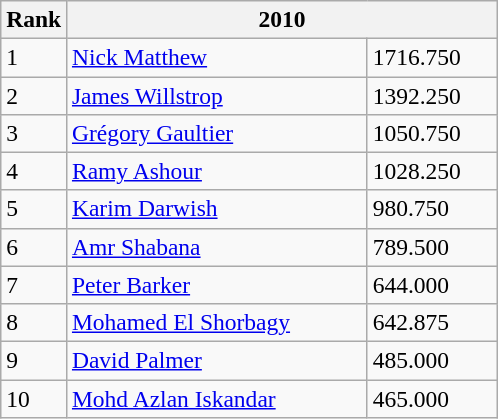<table class=wikitable style="font-size:98%;">
<tr>
<th>Rank</th>
<th colspan=2 width="280">2010</th>
</tr>
<tr>
<td>1</td>
<td> <a href='#'>Nick Matthew</a></td>
<td>1716.750</td>
</tr>
<tr>
<td>2</td>
<td> <a href='#'>James Willstrop</a></td>
<td>1392.250</td>
</tr>
<tr>
<td>3</td>
<td> <a href='#'>Grégory Gaultier</a></td>
<td>1050.750</td>
</tr>
<tr>
<td>4</td>
<td> <a href='#'>Ramy Ashour</a></td>
<td>1028.250</td>
</tr>
<tr>
<td>5</td>
<td> <a href='#'>Karim Darwish</a></td>
<td>980.750</td>
</tr>
<tr>
<td>6</td>
<td> <a href='#'>Amr Shabana</a></td>
<td>789.500</td>
</tr>
<tr>
<td>7</td>
<td> <a href='#'>Peter Barker</a></td>
<td>644.000</td>
</tr>
<tr>
<td>8</td>
<td> <a href='#'>Mohamed El Shorbagy</a></td>
<td>642.875</td>
</tr>
<tr>
<td>9</td>
<td> <a href='#'>David Palmer</a></td>
<td>485.000</td>
</tr>
<tr>
<td>10</td>
<td> <a href='#'>Mohd Azlan Iskandar</a></td>
<td>465.000</td>
</tr>
</table>
